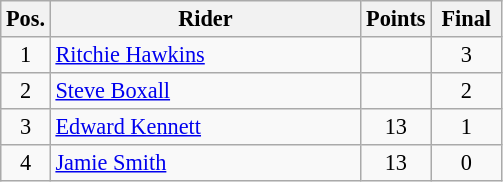<table class=wikitable style="font-size:93%;">
<tr>
<th width=25px>Pos.</th>
<th width=200px>Rider</th>
<th width=40px>Points</th>
<th width=40px>Final</th>
</tr>
<tr align=center>
<td>1</td>
<td align=left><a href='#'>Ritchie Hawkins</a></td>
<td></td>
<td>3</td>
</tr>
<tr align=center>
<td>2</td>
<td align=left><a href='#'>Steve Boxall</a></td>
<td></td>
<td>2</td>
</tr>
<tr align=center>
<td>3</td>
<td align=left><a href='#'>Edward Kennett</a></td>
<td>13</td>
<td>1</td>
</tr>
<tr align=center>
<td>4</td>
<td align=left><a href='#'>Jamie Smith</a></td>
<td>13</td>
<td>0</td>
</tr>
</table>
